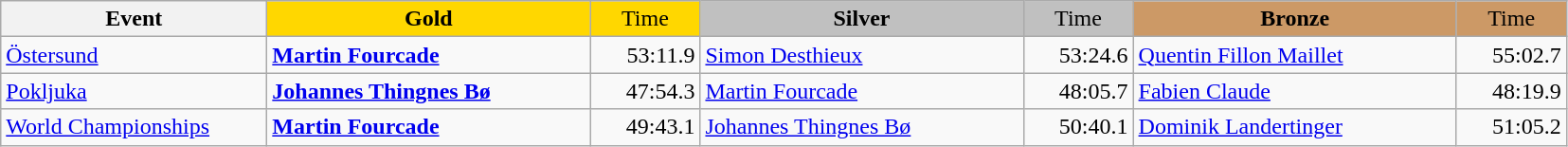<table class="wikitable">
<tr>
<th width="180">Event</th>
<th width="220" style="background:gold">Gold</th>
<th width="70" style="background:gold;font-weight:normal">Time</th>
<th width="220" style="background:silver">Silver</th>
<th width="70" style="background:silver;font-weight:normal">Time</th>
<th width="220" style="background:#CC9966">Bronze</th>
<th width="70" style="background:#CC9966;font-weight:normal">Time</th>
</tr>
<tr>
<td><a href='#'>Östersund</a><br></td>
<td><strong><a href='#'>Martin Fourcade</a></strong><br></td>
<td align="right">53:11.9 <br> </td>
<td><a href='#'>Simon Desthieux</a><br></td>
<td align="right">53:24.6 <br> </td>
<td><a href='#'>Quentin Fillon Maillet</a><br></td>
<td align="right">55:02.7 <br> </td>
</tr>
<tr>
<td><a href='#'>Pokljuka</a><br></td>
<td><strong><a href='#'>Johannes Thingnes Bø</a></strong><br></td>
<td align="right">47:54.3 <br> </td>
<td><a href='#'>Martin Fourcade</a><br></td>
<td align="right">48:05.7 <br> </td>
<td><a href='#'>Fabien Claude</a><br></td>
<td align="right">48:19.9 <br> </td>
</tr>
<tr>
<td><a href='#'>World Championships</a><br></td>
<td><strong><a href='#'>Martin Fourcade</a></strong><br></td>
<td align="right">49:43.1 <br> </td>
<td><a href='#'>Johannes Thingnes Bø</a><br></td>
<td align="right">50:40.1 <br> </td>
<td><a href='#'>Dominik Landertinger</a><br></td>
<td align="right">51:05.2 <br> </td>
</tr>
</table>
